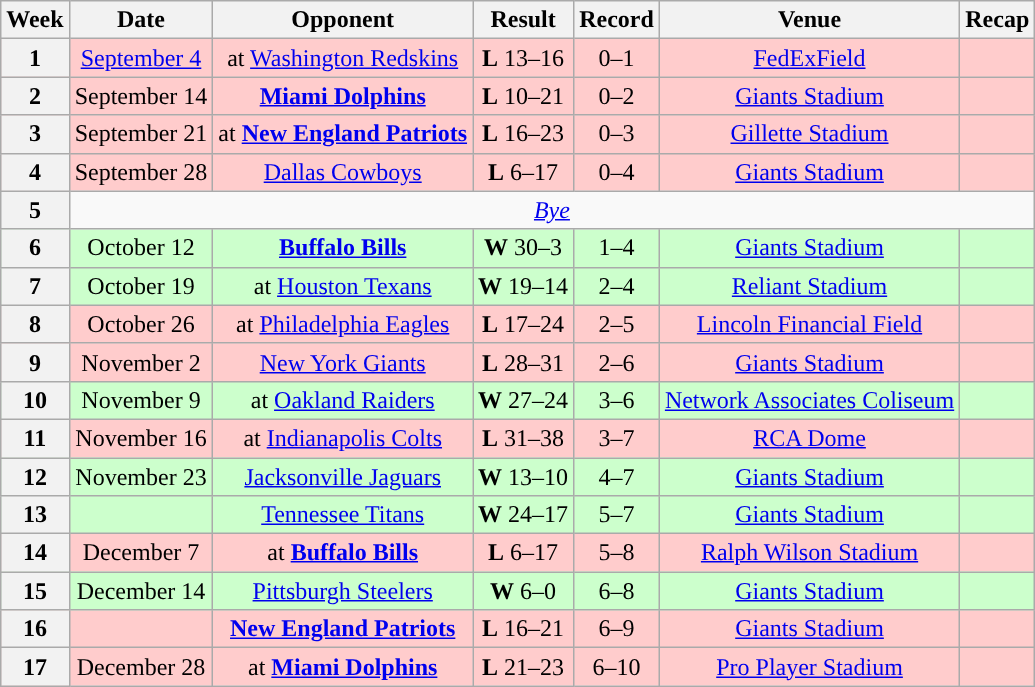<table class="wikitable"style="text-align:center">
<tr>
<th>Week</th>
<th>Date</th>
<th>Opponent</th>
<th>Result</th>
<th>Record</th>
<th>Venue</th>
<th>Recap</th>
</tr>
<tr style="background:#fcc">
<th>1</th>
<td><a href='#'>September 4</a></td>
<td>at <a href='#'>Washington Redskins</a></td>
<td><strong>L</strong> 13–16</td>
<td>0–1</td>
<td><a href='#'>FedExField</a></td>
<td></td>
</tr>
<tr style="background:#fcc">
<th>2</th>
<td>September 14</td>
<td><strong><a href='#'>Miami Dolphins</a></strong></td>
<td><strong>L</strong> 10–21</td>
<td>0–2</td>
<td><a href='#'>Giants Stadium</a></td>
<td></td>
</tr>
<tr style="background:#fcc">
<th>3</th>
<td>September 21</td>
<td>at <strong><a href='#'>New England Patriots</a></strong></td>
<td><strong>L</strong> 16–23</td>
<td>0–3</td>
<td><a href='#'>Gillette Stadium</a></td>
<td></td>
</tr>
<tr style="background:#fcc">
<th>4</th>
<td>September 28</td>
<td><a href='#'>Dallas Cowboys</a></td>
<td><strong>L</strong> 6–17</td>
<td>0–4</td>
<td><a href='#'>Giants Stadium</a></td>
<td></td>
</tr>
<tr>
<th>5</th>
<td colspan="6"><em><a href='#'>Bye</a></em></td>
</tr>
<tr style="background:#cfc">
<th>6</th>
<td>October 12</td>
<td><strong><a href='#'>Buffalo Bills</a></strong></td>
<td><strong>W</strong> 30–3</td>
<td>1–4</td>
<td><a href='#'>Giants Stadium</a></td>
<td></td>
</tr>
<tr style="background:#cfc">
<th>7</th>
<td>October 19</td>
<td>at <a href='#'>Houston Texans</a></td>
<td><strong>W</strong> 19–14</td>
<td>2–4</td>
<td><a href='#'>Reliant Stadium</a></td>
<td></td>
</tr>
<tr style="background:#fcc">
<th>8</th>
<td>October 26</td>
<td>at <a href='#'>Philadelphia Eagles</a></td>
<td><strong>L</strong> 17–24</td>
<td>2–5</td>
<td><a href='#'>Lincoln Financial Field</a></td>
<td></td>
</tr>
<tr style="background:#fcc">
<th>9</th>
<td>November 2</td>
<td><a href='#'>New York Giants</a></td>
<td><strong>L</strong> 28–31 </td>
<td>2–6</td>
<td><a href='#'>Giants Stadium</a></td>
<td></td>
</tr>
<tr style="background:#cfc">
<th>10</th>
<td>November 9</td>
<td>at <a href='#'>Oakland Raiders</a></td>
<td><strong>W</strong> 27–24 </td>
<td>3–6</td>
<td><a href='#'>Network Associates Coliseum</a></td>
<td></td>
</tr>
<tr style="background:#fcc">
<th>11</th>
<td>November 16</td>
<td>at <a href='#'>Indianapolis Colts</a></td>
<td><strong>L</strong> 31–38</td>
<td>3–7</td>
<td><a href='#'>RCA Dome</a></td>
<td></td>
</tr>
<tr style="background:#cfc">
<th>12</th>
<td>November 23</td>
<td><a href='#'>Jacksonville Jaguars</a></td>
<td><strong>W</strong> 13–10</td>
<td>4–7</td>
<td><a href='#'>Giants Stadium</a></td>
<td></td>
</tr>
<tr style="background:#cfc">
<th>13</th>
<td></td>
<td><a href='#'>Tennessee Titans</a></td>
<td><strong>W</strong> 24–17</td>
<td>5–7</td>
<td><a href='#'>Giants Stadium</a></td>
<td></td>
</tr>
<tr style="background:#fcc">
<th>14</th>
<td>December 7</td>
<td>at <strong><a href='#'>Buffalo Bills</a></strong></td>
<td><strong>L</strong> 6–17</td>
<td>5–8</td>
<td><a href='#'>Ralph Wilson Stadium</a></td>
<td></td>
</tr>
<tr style="background:#cfc">
<th>15</th>
<td>December 14</td>
<td><a href='#'>Pittsburgh Steelers</a></td>
<td><strong>W</strong> 6–0</td>
<td>6–8</td>
<td><a href='#'>Giants Stadium</a></td>
<td></td>
</tr>
<tr style="background:#fcc">
<th>16</th>
<td></td>
<td><strong><a href='#'>New England Patriots</a></strong></td>
<td><strong>L</strong> 16–21</td>
<td>6–9</td>
<td><a href='#'>Giants Stadium</a></td>
<td></td>
</tr>
<tr style="background:#fcc">
<th>17</th>
<td>December 28</td>
<td>at <strong><a href='#'>Miami Dolphins</a></strong></td>
<td><strong>L</strong> 21–23</td>
<td>6–10</td>
<td><a href='#'>Pro Player Stadium</a></td>
<td></td>
</tr>
</table>
